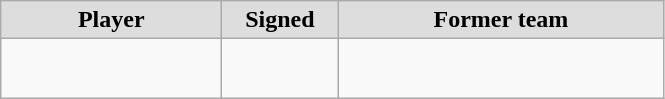<table class="wikitable" style="text-align: center">
<tr align="center" bgcolor="#dddddd">
<td style="width:140px"><strong>Player</strong></td>
<td style="width:70px"><strong>Signed</strong></td>
<td style="width:210px"><strong>Former team</strong></td>
</tr>
<tr style="height:40px">
<td></td>
<td style="font-size: 80%"></td>
<td></td>
</tr>
</table>
